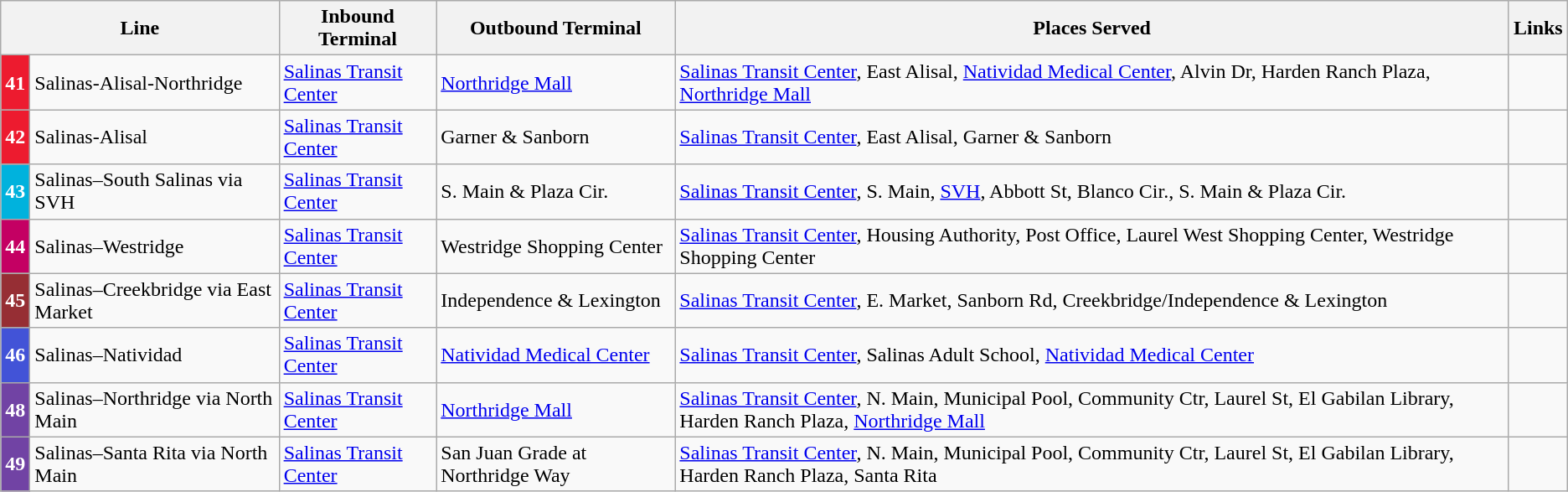<table class="wikitable">
<tr>
<th colspan="2">Line</th>
<th>Inbound Terminal</th>
<th>Outbound Terminal</th>
<th>Places Served</th>
<th>Links</th>
</tr>
<tr>
<td style="background:#ed1b2f; color:white" align="right"><strong>41</strong></td>
<td>Salinas-Alisal-Northridge</td>
<td><a href='#'>Salinas Transit Center</a></td>
<td><a href='#'>Northridge Mall</a></td>
<td><a href='#'>Salinas Transit Center</a>, East Alisal, <a href='#'>Natividad Medical Center</a>, Alvin Dr, Harden Ranch Plaza, <a href='#'>Northridge Mall</a></td>
<td></td>
</tr>
<tr>
<td style="background:#ed1b2f; color:white" align="right"><strong>42</strong></td>
<td>Salinas-Alisal</td>
<td><a href='#'>Salinas Transit Center</a></td>
<td>Garner & Sanborn</td>
<td><a href='#'>Salinas Transit Center</a>, East Alisal, Garner & Sanborn</td>
<td></td>
</tr>
<tr>
<td style="background:#00b2dd; color:white" align="right"><strong>43</strong></td>
<td>Salinas–South Salinas via SVH</td>
<td><a href='#'>Salinas Transit Center</a></td>
<td>S. Main & Plaza Cir.</td>
<td><a href='#'>Salinas Transit Center</a>, S. Main, <a href='#'>SVH</a>, Abbott St, Blanco Cir., S. Main & Plaza Cir.</td>
<td></td>
</tr>
<tr>
<td style="background:#c40063; color:white" align="right"><strong>44</strong></td>
<td>Salinas–Westridge</td>
<td><a href='#'>Salinas Transit Center</a></td>
<td>Westridge Shopping Center</td>
<td><a href='#'>Salinas Transit Center</a>, Housing Authority, Post Office, Laurel West Shopping Center, Westridge Shopping Center</td>
<td></td>
</tr>
<tr>
<td style="background:#962e34; color:white" align="right"><strong>45</strong></td>
<td>Salinas–Creekbridge via East Market</td>
<td><a href='#'>Salinas Transit Center</a></td>
<td>Independence & Lexington</td>
<td><a href='#'>Salinas Transit Center</a>, E. Market, Sanborn Rd, Creekbridge/Independence & Lexington</td>
<td></td>
</tr>
<tr>
<td style="background:#4253d7; color:white" align="right"><strong>46</strong></td>
<td>Salinas–Natividad</td>
<td><a href='#'>Salinas Transit Center</a></td>
<td><a href='#'>Natividad Medical Center</a></td>
<td><a href='#'>Salinas Transit Center</a>, Salinas Adult School, <a href='#'>Natividad Medical Center</a></td>
<td></td>
</tr>
<tr>
<td style="background:#7143a4; color:white" align="right"><strong>48</strong></td>
<td>Salinas–Northridge via North Main</td>
<td><a href='#'>Salinas Transit Center</a></td>
<td><a href='#'>Northridge Mall</a></td>
<td><a href='#'>Salinas Transit Center</a>, N. Main, Municipal Pool, Community Ctr, Laurel St, El Gabilan Library, Harden Ranch Plaza, <a href='#'>Northridge Mall</a></td>
<td></td>
</tr>
<tr>
<td style="background:#7143a4; color:white" align="right"><strong>49</strong></td>
<td>Salinas–Santa Rita via North Main</td>
<td><a href='#'>Salinas Transit Center</a></td>
<td>San Juan Grade at Northridge Way</td>
<td><a href='#'>Salinas Transit Center</a>, N. Main, Municipal Pool, Community Ctr, Laurel St, El Gabilan Library, Harden Ranch Plaza, Santa Rita</td>
<td></td>
</tr>
</table>
